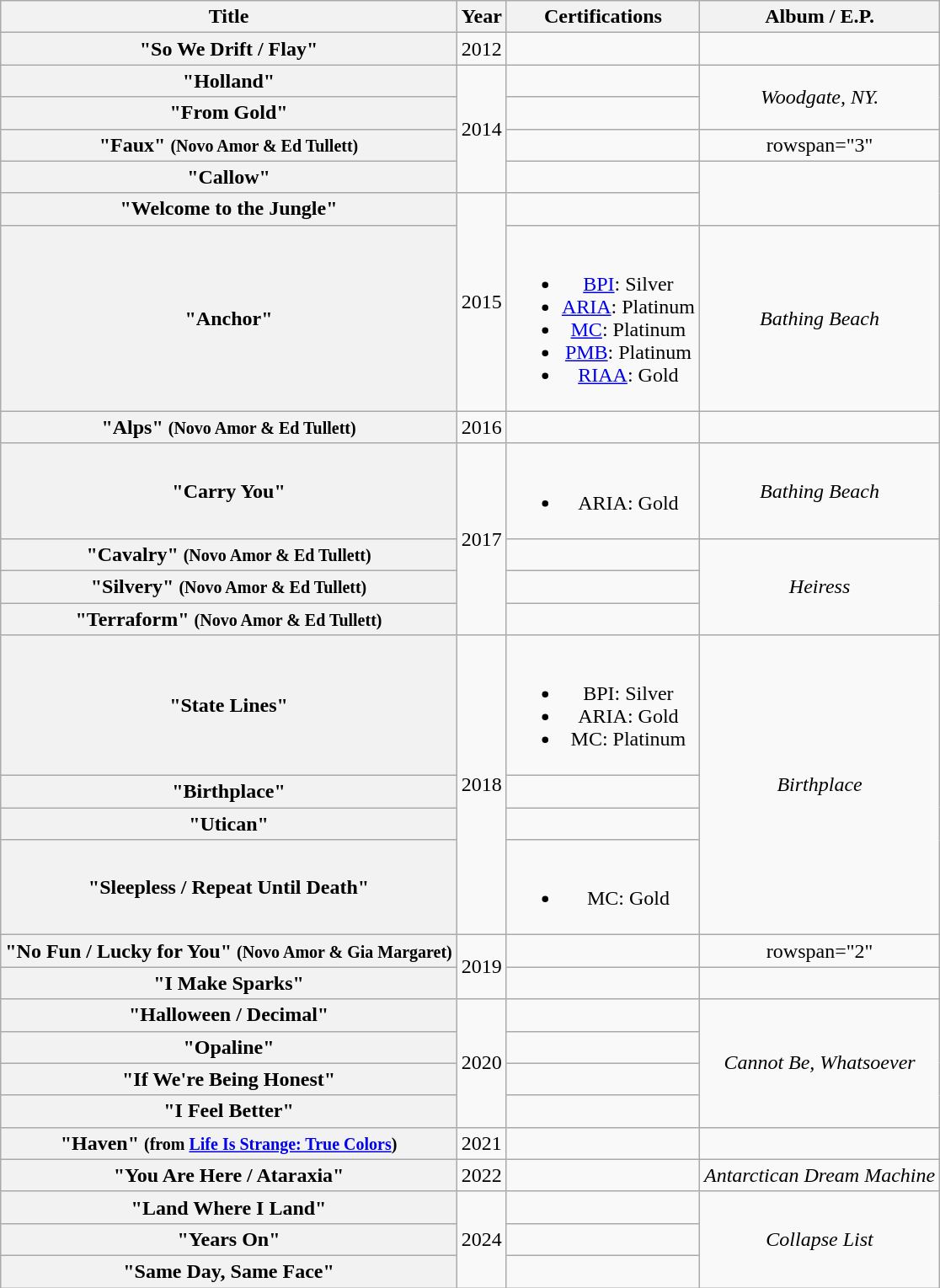<table class="wikitable plainrowheaders" style="text-align:center;">
<tr>
<th rowspan="1" scope="col">Title</th>
<th rowspan="1" scope="col">Year</th>
<th rowspan="1" scope="col">Certifications</th>
<th rowspan="1" scope="col">Album / E.P.</th>
</tr>
<tr>
<th scope="row">"So We Drift / Flay"</th>
<td>2012</td>
<td></td>
<td></td>
</tr>
<tr>
<th scope="row">"Holland"</th>
<td rowspan="4">2014</td>
<td></td>
<td rowspan="2"><em>Woodgate, NY.</em></td>
</tr>
<tr>
<th scope="row">"From Gold"</th>
<td></td>
</tr>
<tr>
<th scope="row">"Faux" <small>(Novo Amor & Ed Tullett)</small></th>
<td></td>
<td>rowspan="3" </td>
</tr>
<tr>
<th scope="row">"Callow"</th>
<td></td>
</tr>
<tr>
<th scope="row">"Welcome to the Jungle"</th>
<td rowspan="2">2015</td>
<td></td>
</tr>
<tr>
<th scope="row">"Anchor"</th>
<td><br><ul><li><a href='#'>BPI</a>: Silver</li><li><a href='#'>ARIA</a>: Platinum</li><li><a href='#'>MC</a>: Platinum</li><li><a href='#'>PMB</a>: Platinum</li><li><a href='#'>RIAA</a>: Gold</li></ul></td>
<td><em>Bathing Beach</em></td>
</tr>
<tr>
<th scope="row">"Alps" <small>(Novo Amor & Ed Tullett)</small></th>
<td>2016</td>
<td></td>
<td></td>
</tr>
<tr>
<th scope="row">"Carry You"</th>
<td rowspan="4">2017</td>
<td><br><ul><li>ARIA: Gold</li></ul></td>
<td><em>Bathing Beach</em></td>
</tr>
<tr>
<th scope="row">"Cavalry" <small>(Novo Amor & Ed Tullett)</small></th>
<td></td>
<td rowspan="3"><em>Heiress</em></td>
</tr>
<tr>
<th scope="row">"Silvery" <small>(Novo Amor & Ed Tullett)</small></th>
<td></td>
</tr>
<tr>
<th scope="row">"Terraform" <small>(Novo Amor & Ed Tullett)</small></th>
<td></td>
</tr>
<tr>
<th scope="row">"State Lines"</th>
<td rowspan="4">2018</td>
<td><br><ul><li>BPI: Silver</li><li>ARIA: Gold</li><li>MC: Platinum</li></ul></td>
<td rowspan="4"><em>Birthplace</em></td>
</tr>
<tr>
<th scope="row">"Birthplace"</th>
<td></td>
</tr>
<tr>
<th scope="row">"Utican"</th>
<td></td>
</tr>
<tr>
<th scope="row">"Sleepless / Repeat Until Death"</th>
<td><br><ul><li>MC: Gold</li></ul></td>
</tr>
<tr>
<th scope="row">"No Fun / Lucky for You" <small>(Novo Amor & Gia Margaret)</small></th>
<td rowspan="2">2019</td>
<td></td>
<td>rowspan="2" </td>
</tr>
<tr>
<th scope="row">"I Make Sparks"</th>
<td></td>
</tr>
<tr>
<th scope="row">"Halloween / Decimal"</th>
<td rowspan="4">2020</td>
<td></td>
<td rowspan="4"><em>Cannot Be, Whatsoever</em></td>
</tr>
<tr>
<th scope="row">"Opaline"</th>
<td></td>
</tr>
<tr>
<th scope="row">"If We're Being Honest"</th>
<td></td>
</tr>
<tr>
<th scope="row">"I Feel Better"</th>
<td></td>
</tr>
<tr>
<th scope="row">"Haven" <small>(from <a href='#'>Life Is Strange: True Colors</a>)</small></th>
<td rowspan="1">2021</td>
<td></td>
<td></td>
</tr>
<tr>
<th scope = "row">"You Are Here / Ataraxia"</th>
<td rowspan = "1">2022</td>
<td></td>
<td><em>Antarctican Dream Machine</em></td>
</tr>
<tr>
<th scope="row">"Land Where I Land"</th>
<td rowspan = "3">2024</td>
<td></td>
<td rowspan = "3"><em>Collapse List</em></td>
</tr>
<tr>
<th scope = "row">"Years On"</th>
<td></td>
</tr>
<tr>
<th scope = "row">"Same Day, Same Face"</th>
<td></td>
</tr>
</table>
